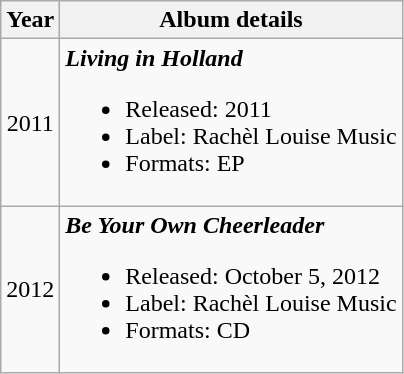<table class="wikitable" style=text-align:center;>
<tr>
<th>Year</th>
<th>Album details</th>
</tr>
<tr>
<td>2011</td>
<td align="left"><strong><em>Living in Holland</em></strong><br><ul><li>Released: 2011</li><li>Label: Rachèl Louise Music</li><li>Formats: EP</li></ul></td>
</tr>
<tr>
<td>2012</td>
<td align="left"><strong><em>Be Your Own Cheerleader</em></strong><br><ul><li>Released: October 5, 2012</li><li>Label: Rachèl Louise Music</li><li>Formats: CD</li></ul></td>
</tr>
</table>
